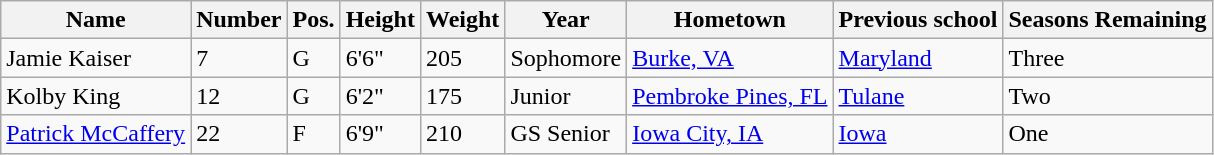<table class="wikitable sortable" border="1">
<tr>
<th>Name</th>
<th>Number</th>
<th>Pos.</th>
<th>Height</th>
<th>Weight</th>
<th>Year</th>
<th>Hometown</th>
<th class="unsortable">Previous school</th>
<th>Seasons Remaining</th>
</tr>
<tr>
<td>Jamie Kaiser</td>
<td>7</td>
<td>G</td>
<td>6'6"</td>
<td>205</td>
<td>Sophomore</td>
<td><a href='#'>Burke, VA</a></td>
<td><a href='#'>Maryland</a></td>
<td>Three</td>
</tr>
<tr>
<td>Kolby King</td>
<td>12</td>
<td>G</td>
<td>6'2"</td>
<td>175</td>
<td>Junior</td>
<td><a href='#'>Pembroke Pines, FL</a></td>
<td><a href='#'>Tulane</a></td>
<td>Two</td>
</tr>
<tr>
<td><a href='#'>Patrick McCaffery</a></td>
<td>22</td>
<td>F</td>
<td>6'9"</td>
<td>210</td>
<td>GS Senior</td>
<td><a href='#'>Iowa City, IA</a></td>
<td><a href='#'>Iowa</a></td>
<td>One</td>
</tr>
</table>
